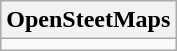<table class="wikitable">
<tr>
<th>OpenSteetMaps</th>
</tr>
<tr>
<td></td>
</tr>
</table>
